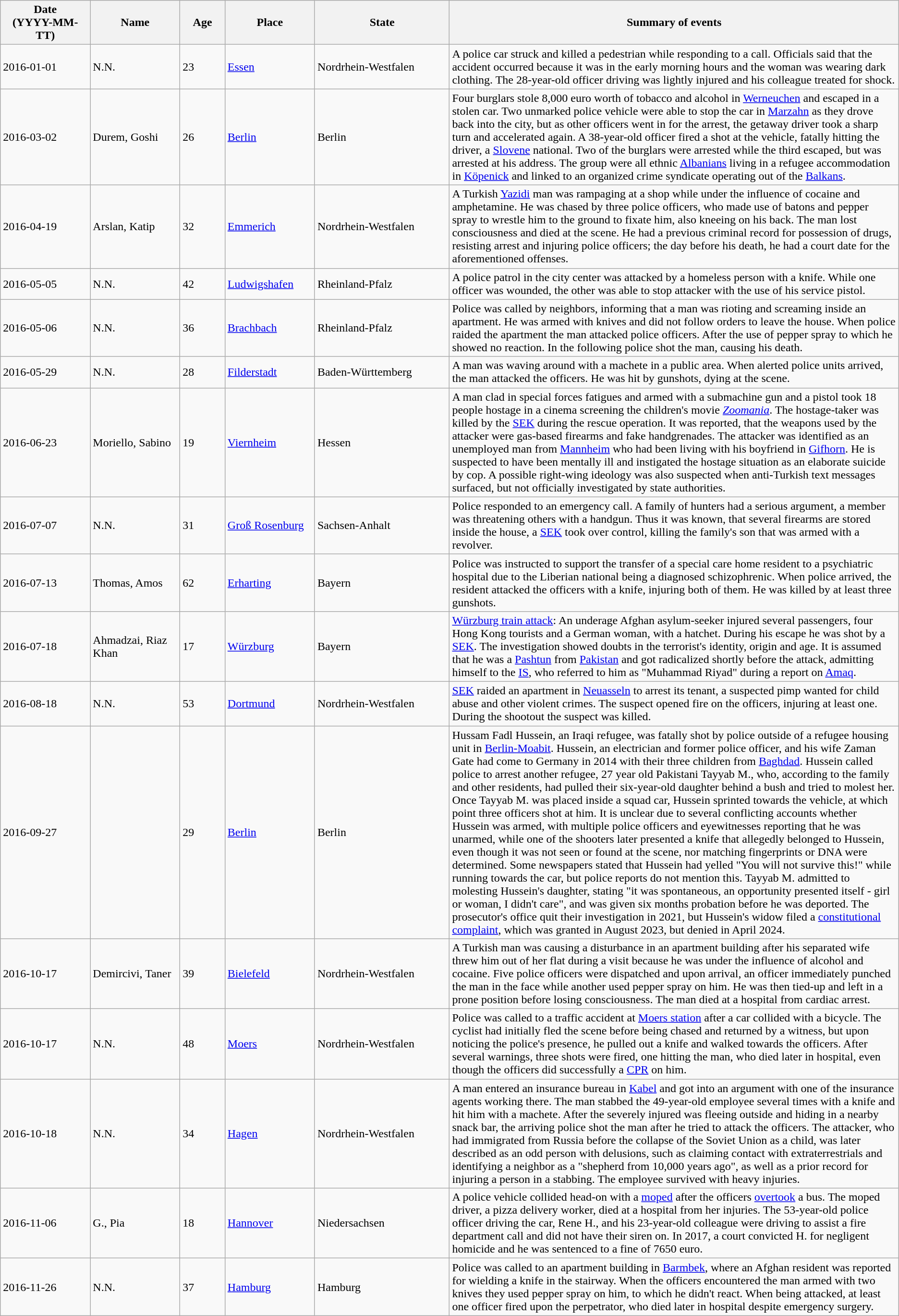<table class="wikitable sortable static-row-numbers static-row-header-text">
<tr>
<th style="width:10%;">Date<br>(YYYY-MM-TT)</th>
<th style="width:10%;">Name</th>
<th style="width:5%;">Age</th>
<th style="width:10%;">Place</th>
<th style="width:15%;">State</th>
<th style="width:50%;">Summary of events</th>
</tr>
<tr>
<td>2016-01-01</td>
<td>N.N.</td>
<td>23</td>
<td><a href='#'>Essen</a></td>
<td>Nordrhein-Westfalen</td>
<td>A police car struck and killed a pedestrian while responding to a call. Officials said that the accident occurred because it was in the early morning hours and the woman was wearing dark clothing. The 28-year-old officer driving was lightly injured and his colleague treated for shock.</td>
</tr>
<tr>
<td>2016-03-02</td>
<td>Durem, Goshi</td>
<td>26</td>
<td><a href='#'>Berlin</a></td>
<td>Berlin</td>
<td>Four burglars stole 8,000 euro worth of tobacco and alcohol in <a href='#'>Werneuchen</a> and escaped in a stolen car. Two unmarked police vehicle were able to stop the car in <a href='#'>Marzahn</a> as they drove back into the city, but as other officers went in for the arrest, the getaway driver took a sharp turn and accelerated again. A 38-year-old officer fired a shot at the vehicle, fatally hitting the driver, a <a href='#'>Slovene</a> national. Two of the burglars were arrested while the third escaped, but was arrested at his address. The group were all ethnic <a href='#'>Albanians</a> living in a refugee accommodation in <a href='#'>Köpenick</a> and linked to an organized crime syndicate operating out of the <a href='#'>Balkans</a>.</td>
</tr>
<tr>
<td>2016-04-19</td>
<td>Arslan, Katip</td>
<td>32</td>
<td><a href='#'>Emmerich</a></td>
<td>Nordrhein-Westfalen</td>
<td>A Turkish <a href='#'>Yazidi</a> man was rampaging at a shop while under the influence of cocaine and amphetamine. He was chased by three police officers, who made use of batons and pepper spray to wrestle him to the ground to fixate him, also kneeing on his back. The man lost consciousness and died at the scene. He had a previous criminal record for possession of drugs, resisting arrest and injuring police officers; the day before his death, he had a court date for the aforementioned offenses.</td>
</tr>
<tr>
<td>2016-05-05</td>
<td>N.N.</td>
<td>42</td>
<td><a href='#'>Ludwigshafen</a></td>
<td>Rheinland-Pfalz</td>
<td>A police patrol in the city center was attacked by a homeless person with a knife. While one officer was wounded, the other was able to stop attacker with the use of his service pistol.</td>
</tr>
<tr>
<td>2016-05-06</td>
<td>N.N.</td>
<td>36</td>
<td><a href='#'>Brachbach</a></td>
<td>Rheinland-Pfalz</td>
<td>Police was called by neighbors, informing that a man was rioting and screaming inside an apartment. He was armed with knives and did not follow orders to leave the house. When police raided the apartment the man attacked police officers. After the use of pepper spray to which he showed no reaction. In the following police shot the man, causing his death.</td>
</tr>
<tr>
<td>2016-05-29</td>
<td>N.N.</td>
<td>28</td>
<td><a href='#'>Filderstadt</a></td>
<td>Baden-Württemberg</td>
<td>A man was waving around with a machete in a public area. When alerted police units arrived, the man attacked the officers. He was hit by gunshots, dying at the scene.</td>
</tr>
<tr>
<td>2016-06-23</td>
<td>Moriello, Sabino</td>
<td>19</td>
<td><a href='#'>Viernheim</a></td>
<td>Hessen</td>
<td>A man clad in special forces fatigues and armed with a submachine gun and a pistol took 18 people hostage in a cinema screening the children's movie <em><a href='#'>Zoomania</a></em>. The hostage-taker was killed by the <a href='#'>SEK</a> during the rescue operation. It was reported, that the weapons used by the attacker were gas-based firearms and fake handgrenades. The attacker was identified as an unemployed man from <a href='#'>Mannheim</a> who had been living with his boyfriend in <a href='#'>Gifhorn</a>. He is suspected to have been mentally ill and instigated the hostage situation as an elaborate suicide by cop. A possible right-wing ideology was also suspected when anti-Turkish text messages surfaced, but not officially investigated by state authorities.</td>
</tr>
<tr>
<td>2016-07-07</td>
<td>N.N.</td>
<td>31</td>
<td><a href='#'>Groß Rosenburg</a></td>
<td>Sachsen-Anhalt</td>
<td>Police responded to an emergency call. A family of hunters had a serious argument, a member was threatening others with a handgun. Thus it was known, that several firearms are stored inside the house, a <a href='#'>SEK</a> took over control, killing the family's son that was armed with a revolver.</td>
</tr>
<tr>
<td>2016-07-13</td>
<td>Thomas, Amos</td>
<td>62</td>
<td><a href='#'>Erharting</a></td>
<td>Bayern</td>
<td>Police was instructed to support the transfer of a special care home resident to a psychiatric hospital due to the Liberian national being a diagnosed schizophrenic. When police arrived, the resident attacked the officers with a knife, injuring both of them. He was killed by at least three gunshots.</td>
</tr>
<tr>
<td>2016-07-18</td>
<td>Ahmadzai, Riaz Khan</td>
<td>17</td>
<td><a href='#'>Würzburg</a></td>
<td>Bayern</td>
<td><a href='#'>Würzburg train attack</a>: An underage Afghan asylum-seeker injured several passengers, four Hong Kong tourists and a German woman, with a hatchet. During his escape he was shot by a <a href='#'>SEK</a>. The investigation showed doubts in the terrorist's identity, origin and age. It is assumed that he was a <a href='#'>Pashtun</a> from <a href='#'>Pakistan</a> and got radicalized shortly before the attack, admitting himself to the <a href='#'>IS</a>, who referred to him as "Muhammad Riyad" during a report on <a href='#'>Amaq</a>.</td>
</tr>
<tr>
<td>2016-08-18</td>
<td>N.N.</td>
<td>53</td>
<td><a href='#'>Dortmund</a></td>
<td>Nordrhein-Westfalen</td>
<td><a href='#'>SEK</a> raided an apartment in <a href='#'>Neuasseln</a> to arrest its tenant, a suspected pimp wanted for child abuse and other violent crimes. The suspect opened fire on the officers, injuring at least one. During the shootout the suspect was killed.</td>
</tr>
<tr>
<td>2016-09-27</td>
<td></td>
<td>29</td>
<td><a href='#'>Berlin</a></td>
<td>Berlin</td>
<td>Hussam Fadl Hussein, an Iraqi refugee, was fatally shot by police outside of a refugee housing unit in <a href='#'>Berlin-Moabit</a>. Hussein, an electrician and former police officer, and his wife Zaman Gate had come to Germany in 2014 with their three children from <a href='#'>Baghdad</a>. Hussein called police to arrest another refugee, 27 year old Pakistani Tayyab M., who, according to the family and other residents, had pulled their six-year-old daughter behind a bush and tried to molest her. Once Tayyab M. was placed inside a squad car, Hussein sprinted towards the vehicle, at which point three officers shot at him. It is unclear due to several conflicting accounts whether Hussein was armed, with multiple police officers and eyewitnesses reporting that he was unarmed, while one of the shooters later presented a knife that allegedly belonged to Hussein, even though it was not seen or found at the scene, nor matching fingerprints or DNA were determined. Some newspapers stated that Hussein had yelled "You will not survive this!" while running towards the car, but police reports do not mention this. Tayyab M. admitted to molesting Hussein's daughter, stating "it was spontaneous, an opportunity presented itself - girl or woman, I didn't care", and was given six months probation before he was deported. The prosecutor's office quit their investigation in 2021, but Hussein's widow filed a <a href='#'>constitutional complaint</a>, which was granted in August 2023, but denied in April 2024.</td>
</tr>
<tr>
<td>2016-10-17</td>
<td>Demircivi, Taner</td>
<td>39</td>
<td><a href='#'>Bielefeld</a></td>
<td>Nordrhein-Westfalen</td>
<td>A Turkish man was causing a disturbance in an apartment building after his separated wife threw him out of her flat during a visit because he was under the influence of alcohol and cocaine. Five police officers were dispatched and upon arrival, an officer immediately punched the man in the face while another used pepper spray on him. He was then tied-up and left in a prone position before losing consciousness. The man died at a hospital from cardiac arrest.</td>
</tr>
<tr>
<td>2016-10-17</td>
<td>N.N.</td>
<td>48</td>
<td><a href='#'>Moers</a></td>
<td>Nordrhein-Westfalen</td>
<td>Police was called to a traffic accident at <a href='#'>Moers station</a> after a car collided with a bicycle. The cyclist had initially fled the scene before being chased and returned by a witness, but upon noticing the police's presence, he pulled out a knife and walked towards the officers. After several warnings, three shots were fired, one hitting the man, who died later in hospital, even though the officers did successfully a <a href='#'>CPR</a> on him.</td>
</tr>
<tr>
<td>2016-10-18</td>
<td>N.N.</td>
<td>34</td>
<td><a href='#'>Hagen</a></td>
<td>Nordrhein-Westfalen</td>
<td>A man entered an insurance bureau in <a href='#'>Kabel</a> and got into an argument with one of the insurance agents working there. The man stabbed the 49-year-old employee several times with a knife and hit him with a machete. After the severely injured was fleeing outside and hiding in a nearby snack bar, the arriving police shot the man after he tried to attack the officers. The attacker, who had immigrated from Russia before the collapse of the Soviet Union as a child, was later described as an odd person with delusions, such as claiming contact with extraterrestrials and identifying a neighbor as a "shepherd from 10,000 years ago", as well as a prior record for injuring a person in a stabbing. The employee survived with heavy injuries.</td>
</tr>
<tr>
<td>2016-11-06</td>
<td>G., Pia</td>
<td>18</td>
<td><a href='#'>Hannover</a></td>
<td>Niedersachsen</td>
<td>A police vehicle collided head-on with a <a href='#'>moped</a> after the officers <a href='#'>overtook</a> a bus. The moped driver, a pizza delivery worker, died at a hospital from her injuries. The 53-year-old police officer driving the car, Rene H., and his 23-year-old colleague were driving to assist a fire department call and did not have their siren on. In 2017, a court convicted H. for negligent homicide and he was sentenced to a fine of 7650 euro.</td>
</tr>
<tr>
<td>2016-11-26</td>
<td>N.N.</td>
<td>37</td>
<td><a href='#'>Hamburg</a></td>
<td>Hamburg</td>
<td>Police was called to an apartment building in <a href='#'>Barmbek</a>, where an Afghan resident was reported for wielding a knife in the stairway. When the officers encountered the man armed with two knives they used pepper spray on him, to which he didn't react. When being attacked, at least one officer fired upon the perpetrator, who died later in hospital despite emergency surgery.</td>
</tr>
</table>
